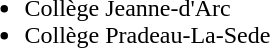<table valign="top" width=100%>
<tr>
<td valign=top width="25%"><br><ul><li>Collège Jeanne-d'Arc</li><li>Collège Pradeau-La-Sede</li></ul></td>
</tr>
</table>
